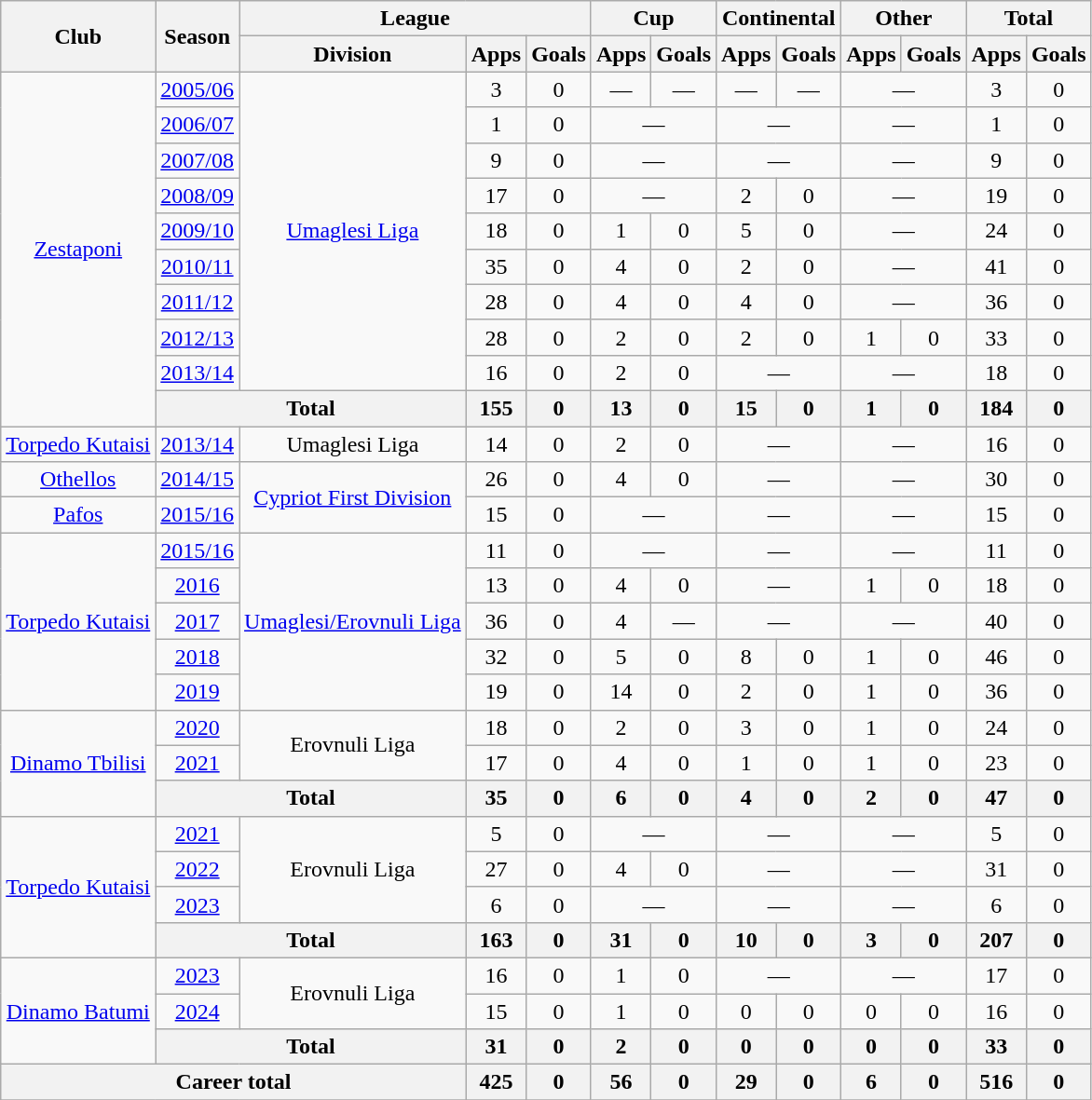<table class="wikitable" style="text-align: center">
<tr>
<th rowspan="2">Club</th>
<th rowspan="2">Season</th>
<th colspan="3">League</th>
<th colspan="2">Cup</th>
<th colspan="2">Continental</th>
<th colspan="2">Other</th>
<th colspan="2">Total</th>
</tr>
<tr>
<th>Division</th>
<th>Apps</th>
<th>Goals</th>
<th>Apps</th>
<th>Goals</th>
<th>Apps</th>
<th>Goals</th>
<th>Apps</th>
<th>Goals</th>
<th>Apps</th>
<th>Goals</th>
</tr>
<tr>
<td rowspan="10"><a href='#'>Zestaponi</a></td>
<td><a href='#'>2005/06</a></td>
<td rowspan="9"><a href='#'>Umaglesi Liga</a></td>
<td>3</td>
<td>0</td>
<td>—</td>
<td>—</td>
<td>—</td>
<td>—</td>
<td colspan="2">—</td>
<td>3</td>
<td>0</td>
</tr>
<tr>
<td><a href='#'>2006/07</a></td>
<td>1</td>
<td>0</td>
<td colspan="2">—</td>
<td colspan="2">—</td>
<td colspan="2">—</td>
<td>1</td>
<td>0</td>
</tr>
<tr>
<td><a href='#'>2007/08</a></td>
<td>9</td>
<td>0</td>
<td colspan="2">—</td>
<td colspan="2">—</td>
<td colspan="2">—</td>
<td>9</td>
<td>0</td>
</tr>
<tr>
<td><a href='#'>2008/09</a></td>
<td>17</td>
<td>0</td>
<td colspan="2">—</td>
<td>2</td>
<td>0</td>
<td colspan="2">—</td>
<td>19</td>
<td>0</td>
</tr>
<tr>
<td><a href='#'>2009/10</a></td>
<td>18</td>
<td>0</td>
<td>1</td>
<td>0</td>
<td>5</td>
<td>0</td>
<td colspan="2">—</td>
<td>24</td>
<td>0</td>
</tr>
<tr>
<td><a href='#'>2010/11</a></td>
<td>35</td>
<td>0</td>
<td>4</td>
<td>0</td>
<td>2</td>
<td>0</td>
<td colspan="2">—</td>
<td>41</td>
<td>0</td>
</tr>
<tr>
<td><a href='#'>2011/12</a></td>
<td>28</td>
<td>0</td>
<td>4</td>
<td>0</td>
<td>4</td>
<td>0</td>
<td colspan="2">—</td>
<td>36</td>
<td>0</td>
</tr>
<tr>
<td><a href='#'>2012/13</a></td>
<td>28</td>
<td>0</td>
<td>2</td>
<td>0</td>
<td>2</td>
<td>0</td>
<td>1</td>
<td>0</td>
<td>33</td>
<td>0</td>
</tr>
<tr>
<td><a href='#'>2013/14</a></td>
<td>16</td>
<td>0</td>
<td>2</td>
<td>0</td>
<td colspan="2">—</td>
<td colspan="2">—</td>
<td>18</td>
<td>0</td>
</tr>
<tr>
<th colspan="2">Total</th>
<th>155</th>
<th>0</th>
<th>13</th>
<th>0</th>
<th>15</th>
<th>0</th>
<th>1</th>
<th>0</th>
<th>184</th>
<th>0</th>
</tr>
<tr>
<td><a href='#'>Torpedo Kutaisi</a></td>
<td><a href='#'>2013/14</a></td>
<td>Umaglesi Liga</td>
<td>14</td>
<td>0</td>
<td>2</td>
<td>0</td>
<td colspan="2">—</td>
<td colspan="2">—</td>
<td>16</td>
<td>0</td>
</tr>
<tr>
<td><a href='#'>Othellos</a></td>
<td><a href='#'>2014/15</a></td>
<td rowspan="2"><a href='#'>Cypriot First Division</a></td>
<td>26</td>
<td>0</td>
<td>4</td>
<td>0</td>
<td colspan="2">—</td>
<td colspan="2">—</td>
<td>30</td>
<td>0</td>
</tr>
<tr>
<td><a href='#'>Pafos</a></td>
<td><a href='#'>2015/16</a></td>
<td>15</td>
<td>0</td>
<td colspan="2">—</td>
<td colspan="2">—</td>
<td colspan="2">—</td>
<td>15</td>
<td>0</td>
</tr>
<tr>
<td rowspan="5"><a href='#'>Torpedo Kutaisi</a></td>
<td><a href='#'>2015/16</a></td>
<td rowspan="5"><a href='#'>Umaglesi/Erovnuli Liga</a></td>
<td>11</td>
<td>0</td>
<td colspan="2">—</td>
<td colspan="2">—</td>
<td colspan="2">—</td>
<td>11</td>
<td>0</td>
</tr>
<tr>
<td><a href='#'>2016</a></td>
<td>13</td>
<td>0</td>
<td>4</td>
<td>0</td>
<td colspan="2">—</td>
<td>1</td>
<td>0</td>
<td>18</td>
<td>0</td>
</tr>
<tr>
<td><a href='#'>2017</a></td>
<td>36</td>
<td>0</td>
<td>4</td>
<td>—</td>
<td colspan="2">—</td>
<td colspan="2">—</td>
<td>40</td>
<td>0</td>
</tr>
<tr>
<td><a href='#'>2018</a></td>
<td>32</td>
<td>0</td>
<td>5</td>
<td>0</td>
<td>8</td>
<td>0</td>
<td>1</td>
<td>0</td>
<td>46</td>
<td>0</td>
</tr>
<tr>
<td><a href='#'>2019</a></td>
<td>19</td>
<td>0</td>
<td>14</td>
<td>0</td>
<td>2</td>
<td>0</td>
<td>1</td>
<td>0</td>
<td>36</td>
<td>0</td>
</tr>
<tr>
<td rowspan="3"><a href='#'>Dinamo Tbilisi</a></td>
<td><a href='#'>2020</a></td>
<td rowspan="2">Erovnuli Liga</td>
<td>18</td>
<td>0</td>
<td>2</td>
<td>0</td>
<td>3</td>
<td>0</td>
<td>1</td>
<td>0</td>
<td>24</td>
<td>0</td>
</tr>
<tr>
<td><a href='#'>2021</a></td>
<td>17</td>
<td>0</td>
<td>4</td>
<td>0</td>
<td>1</td>
<td>0</td>
<td>1</td>
<td>0</td>
<td>23</td>
<td>0</td>
</tr>
<tr>
<th colspan="2">Total</th>
<th>35</th>
<th>0</th>
<th>6</th>
<th>0</th>
<th>4</th>
<th>0</th>
<th>2</th>
<th>0</th>
<th>47</th>
<th>0</th>
</tr>
<tr>
<td rowspan="4"><a href='#'>Torpedo Kutaisi</a></td>
<td><a href='#'>2021</a></td>
<td rowspan="3">Erovnuli Liga</td>
<td>5</td>
<td>0</td>
<td colspan="2">—</td>
<td colspan="2">—</td>
<td colspan="2">—</td>
<td>5</td>
<td>0</td>
</tr>
<tr>
<td><a href='#'>2022</a></td>
<td>27</td>
<td>0</td>
<td>4</td>
<td>0</td>
<td colspan="2">—</td>
<td colspan="2">—</td>
<td>31</td>
<td>0</td>
</tr>
<tr>
<td><a href='#'>2023</a></td>
<td>6</td>
<td>0</td>
<td colspan="2">—</td>
<td colspan="2">—</td>
<td colspan="2">—</td>
<td>6</td>
<td>0</td>
</tr>
<tr>
<th colspan="2">Total</th>
<th>163</th>
<th>0</th>
<th>31</th>
<th>0</th>
<th>10</th>
<th>0</th>
<th>3</th>
<th>0</th>
<th>207</th>
<th>0</th>
</tr>
<tr>
<td rowspan="3"><a href='#'>Dinamo Batumi</a></td>
<td><a href='#'>2023</a></td>
<td rowspan="2">Erovnuli Liga</td>
<td>16</td>
<td>0</td>
<td>1</td>
<td>0</td>
<td colspan="2">—</td>
<td colspan="2">—</td>
<td>17</td>
<td>0</td>
</tr>
<tr>
<td><a href='#'>2024</a></td>
<td>15</td>
<td>0</td>
<td>1</td>
<td>0</td>
<td>0</td>
<td>0</td>
<td>0</td>
<td>0</td>
<td>16</td>
<td>0</td>
</tr>
<tr>
<th colspan="2">Total</th>
<th>31</th>
<th>0</th>
<th>2</th>
<th>0</th>
<th>0</th>
<th>0</th>
<th>0</th>
<th>0</th>
<th>33</th>
<th>0</th>
</tr>
<tr>
<th colspan="3">Career total</th>
<th>425</th>
<th>0</th>
<th>56</th>
<th>0</th>
<th>29</th>
<th>0</th>
<th>6</th>
<th>0</th>
<th>516</th>
<th>0</th>
</tr>
<tr>
</tr>
</table>
